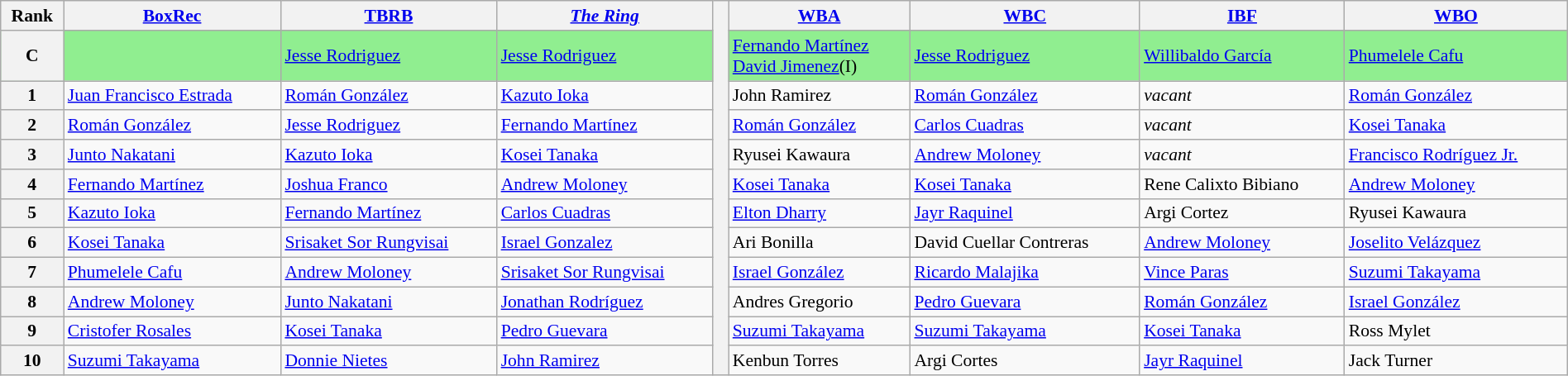<table class="wikitable" style="text-align:left; font-size:90%; width:100%;">
<tr>
<th>Rank</th>
<th><a href='#'>BoxRec</a></th>
<th><a href='#'>TBRB</a></th>
<th><em><a href='#'>The Ring</a></em></th>
<th rowspan="12" style="width:1%;"></th>
<th><a href='#'>WBA</a></th>
<th><a href='#'>WBC</a></th>
<th><a href='#'>IBF</a></th>
<th><a href='#'>WBO</a></th>
</tr>
<tr style="background:lightgreen;">
<th scope="row">C</th>
<td></td>
<td><a href='#'>Jesse Rodriguez</a></td>
<td><a href='#'>Jesse Rodriguez</a></td>
<td><a href='#'>Fernando Martínez</a> <br> <a href='#'>David Jimenez</a>(I)</td>
<td><a href='#'>Jesse Rodriguez</a></td>
<td><a href='#'>Willibaldo García</a></td>
<td><a href='#'>Phumelele Cafu</a></td>
</tr>
<tr>
<th scope="row">1</th>
<td><a href='#'>Juan Francisco Estrada</a></td>
<td><a href='#'>Román González</a></td>
<td><a href='#'>Kazuto Ioka</a></td>
<td>John Ramirez</td>
<td><a href='#'>Román González</a></td>
<td><em>vacant</em></td>
<td><a href='#'>Román González</a></td>
</tr>
<tr>
<th scope="row">2</th>
<td><a href='#'>Román González</a></td>
<td><a href='#'>Jesse Rodriguez</a></td>
<td><a href='#'>Fernando Martínez</a></td>
<td><a href='#'>Román González</a></td>
<td><a href='#'>Carlos Cuadras</a></td>
<td><em>vacant</em></td>
<td><a href='#'>Kosei Tanaka</a></td>
</tr>
<tr>
<th scope="row">3</th>
<td><a href='#'>Junto Nakatani</a></td>
<td><a href='#'>Kazuto Ioka</a></td>
<td><a href='#'>Kosei Tanaka</a></td>
<td>Ryusei Kawaura</td>
<td><a href='#'>Andrew Moloney</a></td>
<td><em>vacant</em></td>
<td><a href='#'>Francisco Rodríguez Jr.</a></td>
</tr>
<tr>
<th scope="row">4</th>
<td><a href='#'>Fernando Martínez</a></td>
<td><a href='#'>Joshua Franco</a></td>
<td><a href='#'>Andrew Moloney</a></td>
<td><a href='#'>Kosei Tanaka</a></td>
<td><a href='#'>Kosei Tanaka</a></td>
<td>Rene Calixto Bibiano</td>
<td><a href='#'>Andrew Moloney</a></td>
</tr>
<tr>
<th scope="row">5</th>
<td><a href='#'>Kazuto Ioka</a></td>
<td><a href='#'>Fernando Martínez</a></td>
<td><a href='#'>Carlos Cuadras</a></td>
<td><a href='#'>Elton Dharry</a></td>
<td><a href='#'>Jayr Raquinel</a></td>
<td>Argi Cortez</td>
<td>Ryusei Kawaura</td>
</tr>
<tr>
<th scope="row">6</th>
<td><a href='#'>Kosei Tanaka</a></td>
<td><a href='#'>Srisaket Sor Rungvisai</a></td>
<td><a href='#'>Israel Gonzalez</a></td>
<td>Ari Bonilla</td>
<td>David Cuellar Contreras</td>
<td><a href='#'>Andrew Moloney</a></td>
<td><a href='#'>Joselito Velázquez</a></td>
</tr>
<tr>
<th scope="row">7</th>
<td><a href='#'>Phumelele Cafu</a></td>
<td><a href='#'>Andrew Moloney</a></td>
<td><a href='#'>Srisaket Sor Rungvisai</a></td>
<td><a href='#'>Israel González</a></td>
<td><a href='#'>Ricardo Malajika</a></td>
<td><a href='#'>Vince Paras</a></td>
<td><a href='#'>Suzumi Takayama</a></td>
</tr>
<tr>
<th scope="row">8</th>
<td><a href='#'>Andrew Moloney</a></td>
<td><a href='#'>Junto Nakatani</a></td>
<td><a href='#'>Jonathan Rodríguez</a></td>
<td>Andres Gregorio</td>
<td><a href='#'>Pedro Guevara</a></td>
<td><a href='#'>Román González</a></td>
<td><a href='#'>Israel González</a></td>
</tr>
<tr>
<th scope="row">9</th>
<td><a href='#'>Cristofer Rosales</a></td>
<td><a href='#'>Kosei Tanaka</a></td>
<td><a href='#'>Pedro Guevara</a></td>
<td><a href='#'>Suzumi Takayama</a></td>
<td><a href='#'>Suzumi Takayama</a></td>
<td><a href='#'>Kosei Tanaka</a></td>
<td>Ross Mylet</td>
</tr>
<tr>
<th scope="row">10</th>
<td><a href='#'>Suzumi Takayama</a></td>
<td><a href='#'>Donnie Nietes</a></td>
<td><a href='#'>John Ramirez</a></td>
<td>Kenbun Torres</td>
<td>Argi Cortes</td>
<td><a href='#'>Jayr Raquinel</a></td>
<td>Jack Turner</td>
</tr>
</table>
